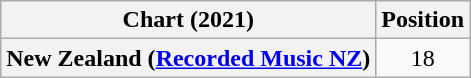<table class="wikitable sortable plainrowheaders" style="text-align:center">
<tr>
<th scope="col">Chart (2021)</th>
<th scope="col">Position</th>
</tr>
<tr>
<th scope="row">New Zealand (<a href='#'>Recorded Music NZ</a>)</th>
<td>18</td>
</tr>
</table>
